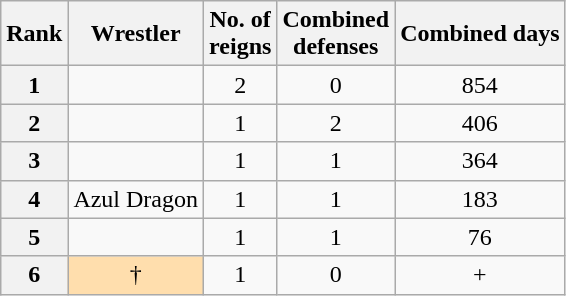<table class="wikitable sortable" style="text-align: center">
<tr>
<th>Rank</th>
<th>Wrestler</th>
<th>No. of<br>reigns</th>
<th>Combined <br>defenses</th>
<th>Combined days</th>
</tr>
<tr>
<th>1</th>
<td></td>
<td>2</td>
<td>0</td>
<td>854</td>
</tr>
<tr>
<th>2</th>
<td></td>
<td>1</td>
<td>2</td>
<td>406</td>
</tr>
<tr>
<th>3</th>
<td></td>
<td>1</td>
<td>1</td>
<td>364</td>
</tr>
<tr>
<th>4</th>
<td>Azul Dragon</td>
<td>1</td>
<td>1</td>
<td>183</td>
</tr>
<tr>
<th>5</th>
<td></td>
<td>1</td>
<td>1</td>
<td>76</td>
</tr>
<tr>
<th>6</th>
<td style="background: #ffdead;"> †</td>
<td>1</td>
<td>0</td>
<td>+</td>
</tr>
</table>
